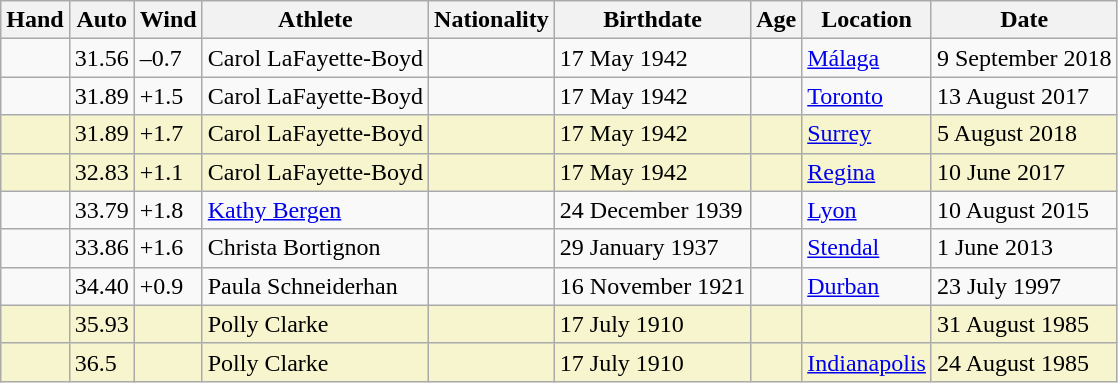<table class="wikitable">
<tr>
<th>Hand</th>
<th>Auto</th>
<th>Wind</th>
<th>Athlete</th>
<th>Nationality</th>
<th>Birthdate</th>
<th>Age</th>
<th>Location</th>
<th>Date</th>
</tr>
<tr>
<td></td>
<td>31.56</td>
<td>–0.7</td>
<td>Carol LaFayette-Boyd</td>
<td></td>
<td>17 May 1942</td>
<td></td>
<td><a href='#'>Málaga</a></td>
<td>9 September 2018</td>
</tr>
<tr>
<td></td>
<td>31.89</td>
<td>+1.5</td>
<td>Carol LaFayette-Boyd</td>
<td></td>
<td>17 May 1942</td>
<td></td>
<td><a href='#'>Toronto</a></td>
<td>13 August 2017</td>
</tr>
<tr bgcolor=#f6F5CE>
<td></td>
<td>31.89</td>
<td>+1.7</td>
<td>Carol LaFayette-Boyd</td>
<td></td>
<td>17 May 1942</td>
<td></td>
<td><a href='#'>Surrey</a></td>
<td>5 August 2018</td>
</tr>
<tr bgcolor=#f6F5CE>
<td></td>
<td>32.83</td>
<td>+1.1</td>
<td>Carol LaFayette-Boyd</td>
<td></td>
<td>17 May 1942</td>
<td></td>
<td><a href='#'>Regina</a></td>
<td>10 June 2017</td>
</tr>
<tr>
<td></td>
<td>33.79</td>
<td>+1.8</td>
<td><a href='#'>Kathy Bergen</a></td>
<td></td>
<td>24 December 1939</td>
<td></td>
<td><a href='#'>Lyon</a></td>
<td>10 August 2015</td>
</tr>
<tr>
<td></td>
<td>33.86</td>
<td>+1.6</td>
<td>Christa Bortignon</td>
<td></td>
<td>29 January 1937</td>
<td></td>
<td><a href='#'>Stendal</a></td>
<td>1 June 2013</td>
</tr>
<tr>
<td></td>
<td>34.40</td>
<td>+0.9</td>
<td>Paula Schneiderhan</td>
<td></td>
<td>16 November 1921</td>
<td></td>
<td><a href='#'>Durban</a></td>
<td>23 July 1997</td>
</tr>
<tr bgcolor=#f6F5CE>
<td></td>
<td>35.93</td>
<td></td>
<td>Polly Clarke</td>
<td></td>
<td>17 July 1910</td>
<td></td>
<td></td>
<td>31 August 1985</td>
</tr>
<tr bgcolor=#f6F5CE>
<td></td>
<td>36.5</td>
<td></td>
<td>Polly Clarke</td>
<td></td>
<td>17 July 1910</td>
<td></td>
<td><a href='#'>Indianapolis</a></td>
<td>24 August 1985</td>
</tr>
</table>
